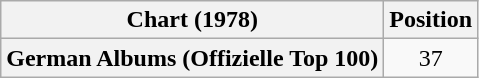<table class="wikitable plainrowheaders" style="text-align:center">
<tr>
<th scope="col">Chart (1978)</th>
<th scope="col">Position</th>
</tr>
<tr>
<th scope="row">German Albums (Offizielle Top 100)</th>
<td>37</td>
</tr>
</table>
